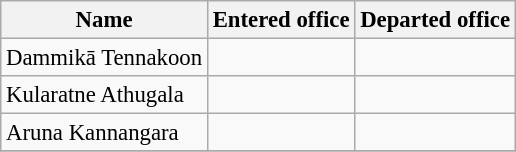<table class="wikitable" style="font-size: 95%;">
<tr>
<th>Name</th>
<th>Entered office</th>
<th>Departed office</th>
</tr>
<tr>
<td>Dammikā Tennakoon</td>
<td></td>
<td></td>
</tr>
<tr>
<td>Kularatne Athugala</td>
<td></td>
<td></td>
</tr>
<tr>
<td>Aruna Kannangara</td>
<td></td>
<td></td>
</tr>
<tr>
</tr>
</table>
